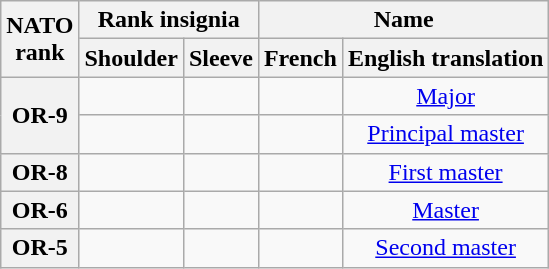<table class="wikitable plainrowheaders" style="text-align:center;" border="1">
<tr>
<th rowspan=2>NATO<br>rank</th>
<th colspan=2>Rank insignia</th>
<th colspan=2>Name</th>
</tr>
<tr>
<th>Shoulder</th>
<th>Sleeve</th>
<th>French</th>
<th>English translation</th>
</tr>
<tr>
<th rowspan=2>OR-9</th>
<td></td>
<td></td>
<td></td>
<td><a href='#'>Major</a></td>
</tr>
<tr>
<td></td>
<td></td>
<td></td>
<td><a href='#'>Principal master</a></td>
</tr>
<tr>
<th>OR-8</th>
<td></td>
<td></td>
<td></td>
<td><a href='#'>First master</a></td>
</tr>
<tr>
<th>OR-6</th>
<td></td>
<td></td>
<td></td>
<td><a href='#'>Master</a></td>
</tr>
<tr>
<th>OR-5</th>
<td></td>
<td></td>
<td></td>
<td><a href='#'>Second master</a></td>
</tr>
</table>
